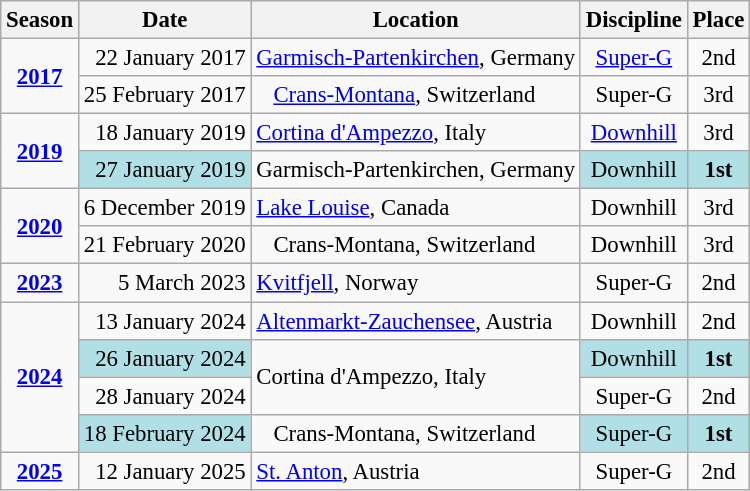<table class="wikitable" style="text-align:center; font-size:95%;">
<tr>
<th>Season</th>
<th>Date</th>
<th>Location</th>
<th>Discipline</th>
<th>Place</th>
</tr>
<tr>
<td rowspan=2><strong><a href='#'>2017</a></strong></td>
<td align=right>22 January 2017</td>
<td align=left> <a href='#'>Garmisch-Partenkirchen</a>, Germany</td>
<td><a href='#'>Super-G</a></td>
<td>2nd</td>
</tr>
<tr>
<td align=right>25 February 2017</td>
<td align=left>   <a href='#'>Crans-Montana</a>, Switzerland</td>
<td>Super-G</td>
<td>3rd</td>
</tr>
<tr>
<td rowspan=2><strong><a href='#'>2019</a></strong></td>
<td align=right>18 January 2019</td>
<td align=left> <a href='#'>Cortina d'Ampezzo</a>, Italy</td>
<td><a href='#'>Downhill</a></td>
<td>3rd</td>
</tr>
<tr>
<td align=right bgcolor="#BOEOE6">27 January 2019</td>
<td align=left> Garmisch-Partenkirchen, Germany</td>
<td bgcolor="#BOEOE6">Downhill</td>
<td bgcolor="#BOEOE6"><strong>1st</strong></td>
</tr>
<tr>
<td rowspan=2><strong><a href='#'>2020</a></strong></td>
<td align=right>6 December 2019</td>
<td align=left> <a href='#'>Lake Louise</a>, Canada</td>
<td>Downhill</td>
<td>3rd</td>
</tr>
<tr>
<td align=right>21 February 2020</td>
<td align=left>   Crans-Montana, Switzerland</td>
<td>Downhill</td>
<td>3rd</td>
</tr>
<tr>
<td><strong><a href='#'>2023</a></strong></td>
<td align=right>5 March 2023</td>
<td align=left> <a href='#'>Kvitfjell</a>, Norway</td>
<td>Super-G</td>
<td>2nd</td>
</tr>
<tr>
<td rowspan=4><strong><a href='#'>2024</a></strong></td>
<td align=right>13 January 2024</td>
<td align=left> <a href='#'>Altenmarkt-Zauchensee</a>, Austria</td>
<td>Downhill</td>
<td>2nd</td>
</tr>
<tr>
<td align=right bgcolor="#BOEOE6">26 January 2024</td>
<td align=left rowspan=2> Cortina d'Ampezzo, Italy</td>
<td bgcolor="#BOEOE6">Downhill</td>
<td bgcolor="#BOEOE6"><strong>1st</strong></td>
</tr>
<tr>
<td align=right>28 January 2024</td>
<td>Super-G</td>
<td>2nd</td>
</tr>
<tr>
<td align=right bgcolor="#BOEOE6">18 February 2024</td>
<td align=left>   Crans-Montana, Switzerland</td>
<td bgcolor="#BOEOE6">Super-G</td>
<td bgcolor="#BOEOE6"><strong>1st</strong></td>
</tr>
<tr>
<td rowspan=1><strong><a href='#'>2025</a></strong></td>
<td align=right>12 January 2025</td>
<td align=left> <a href='#'>St. Anton</a>, Austria</td>
<td>Super-G</td>
<td>2nd</td>
</tr>
</table>
